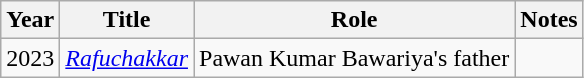<table class="wikitable sortable">
<tr>
<th>Year</th>
<th>Title</th>
<th>Role</th>
<th>Notes</th>
</tr>
<tr>
<td>2023</td>
<td><em><a href='#'>Rafuchakkar</a></em></td>
<td>Pawan Kumar Bawariya's father</td>
<td></td>
</tr>
</table>
